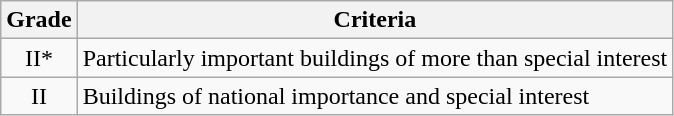<table class="wikitable">
<tr>
<th>Grade</th>
<th>Criteria</th>
</tr>
<tr>
<td align="center" >II*</td>
<td>Particularly important buildings of more than special interest</td>
</tr>
<tr>
<td align="center" >II</td>
<td>Buildings of national importance and special interest</td>
</tr>
</table>
